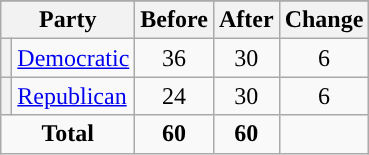<table class="wikitable" style="text-align:center;">
<tr>
</tr>
<tr>
<th colspan=2>Party</th>
<th>Before</th>
<th>After</th>
<th>Change</th>
</tr>
<tr>
<th style="background-color:"></th>
<td style="text-align:left;"><a href='#'>Democratic</a></td>
<td>36</td>
<td>30</td>
<td> 6</td>
</tr>
<tr>
<th style="background-color:"></th>
<td style="text-align:left;"><a href='#'>Republican</a></td>
<td>24</td>
<td>30</td>
<td> 6</td>
</tr>
<tr>
<td colspan=2><strong>Total</strong></td>
<td><strong>60</strong></td>
<td><strong>60</strong></td>
<td></td>
</tr>
</table>
